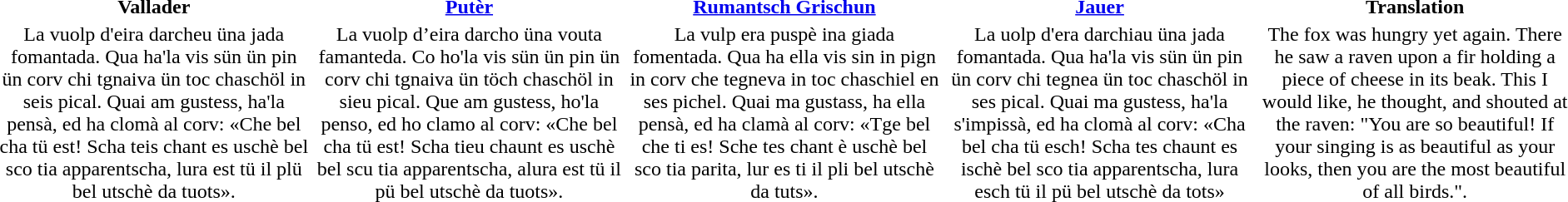<table border="0" style="width:100%; font-family:serif; font-size:100%; text-align:center;">
<tr>
<th style="width:12.5%;">Vallader<br></th>
<th style="width:12.5%;"><a href='#'>Putèr</a><br></th>
<th style="width:12.5%;"><a href='#'>Rumantsch Grischun</a><br></th>
<th style="width:12.5%;"><a href='#'>Jauer</a></th>
<th style="width:12.5%;">Translation</th>
</tr>
<tr>
<td>La vuolp d'eira darcheu üna jada fomantada. Qua ha'la vis sün ün pin ün corv chi tgnaiva ün toc chaschöl in seis pical. Quai am gustess, ha'la pensà, ed ha clomà al corv: «Che bel cha tü est! Scha teis chant es uschè bel sco tia apparentscha, lura est tü il plü bel utschè da tuots».</td>
<td>La vuolp d’eira darcho üna vouta famanteda. Co ho'la vis sün ün pin ün corv chi tgnaiva ün töch chaschöl in sieu pical. Que am gustess, ho'la penso, ed ho clamo al corv: «Che bel cha tü est! Scha tieu chaunt es uschè bel scu tia apparentscha, alura est tü il pü bel utschè da tuots».</td>
<td>La vulp era puspè ina giada fomentada. Qua ha ella vis sin in pign in corv che tegneva in toc chaschiel en ses pichel. Quai ma gustass, ha ella pensà, ed ha clamà al corv: «Tge bel che ti es! Sche tes chant è uschè bel sco tia parita, lur es ti il pli bel utschè da tuts».</td>
<td>La uolp d'era darchiau üna jada fomantada. Qua ha'la vis sün ün pin ün corv chi tegnea ün toc chaschöl in ses pical. Quai ma gustess, ha'la s'impissà, ed ha clomà al corv: «Cha bel cha tü esch! Scha tes chaunt es ischè bel sco tia apparentscha, lura esch tü il pü bel utschè da tots»</td>
<td>The fox was hungry yet again. There he saw a raven upon a fir holding a piece of cheese in its beak. This I would like, he thought, and shouted at the raven: "You are so beautiful! If your singing is as beautiful as your looks, then you are the most beautiful of all birds.".</td>
</tr>
</table>
